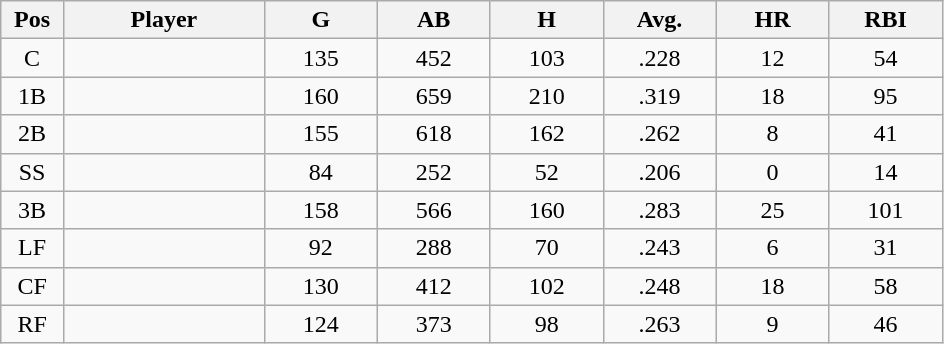<table class="wikitable sortable">
<tr>
<th bgcolor="#DDDDFF" width="5%">Pos</th>
<th bgcolor="#DDDDFF" width="16%">Player</th>
<th bgcolor="#DDDDFF" width="9%">G</th>
<th bgcolor="#DDDDFF" width="9%">AB</th>
<th bgcolor="#DDDDFF" width="9%">H</th>
<th bgcolor="#DDDDFF" width="9%">Avg.</th>
<th bgcolor="#DDDDFF" width="9%">HR</th>
<th bgcolor="#DDDDFF" width="9%">RBI</th>
</tr>
<tr align="center">
<td>C</td>
<td></td>
<td>135</td>
<td>452</td>
<td>103</td>
<td>.228</td>
<td>12</td>
<td>54</td>
</tr>
<tr align="center">
<td>1B</td>
<td></td>
<td>160</td>
<td>659</td>
<td>210</td>
<td>.319</td>
<td>18</td>
<td>95</td>
</tr>
<tr align="center">
<td>2B</td>
<td></td>
<td>155</td>
<td>618</td>
<td>162</td>
<td>.262</td>
<td>8</td>
<td>41</td>
</tr>
<tr align="center">
<td>SS</td>
<td></td>
<td>84</td>
<td>252</td>
<td>52</td>
<td>.206</td>
<td>0</td>
<td>14</td>
</tr>
<tr align="center">
<td>3B</td>
<td></td>
<td>158</td>
<td>566</td>
<td>160</td>
<td>.283</td>
<td>25</td>
<td>101</td>
</tr>
<tr align="center">
<td>LF</td>
<td></td>
<td>92</td>
<td>288</td>
<td>70</td>
<td>.243</td>
<td>6</td>
<td>31</td>
</tr>
<tr align="center">
<td>CF</td>
<td></td>
<td>130</td>
<td>412</td>
<td>102</td>
<td>.248</td>
<td>18</td>
<td>58</td>
</tr>
<tr align="center">
<td>RF</td>
<td></td>
<td>124</td>
<td>373</td>
<td>98</td>
<td>.263</td>
<td>9</td>
<td>46</td>
</tr>
</table>
